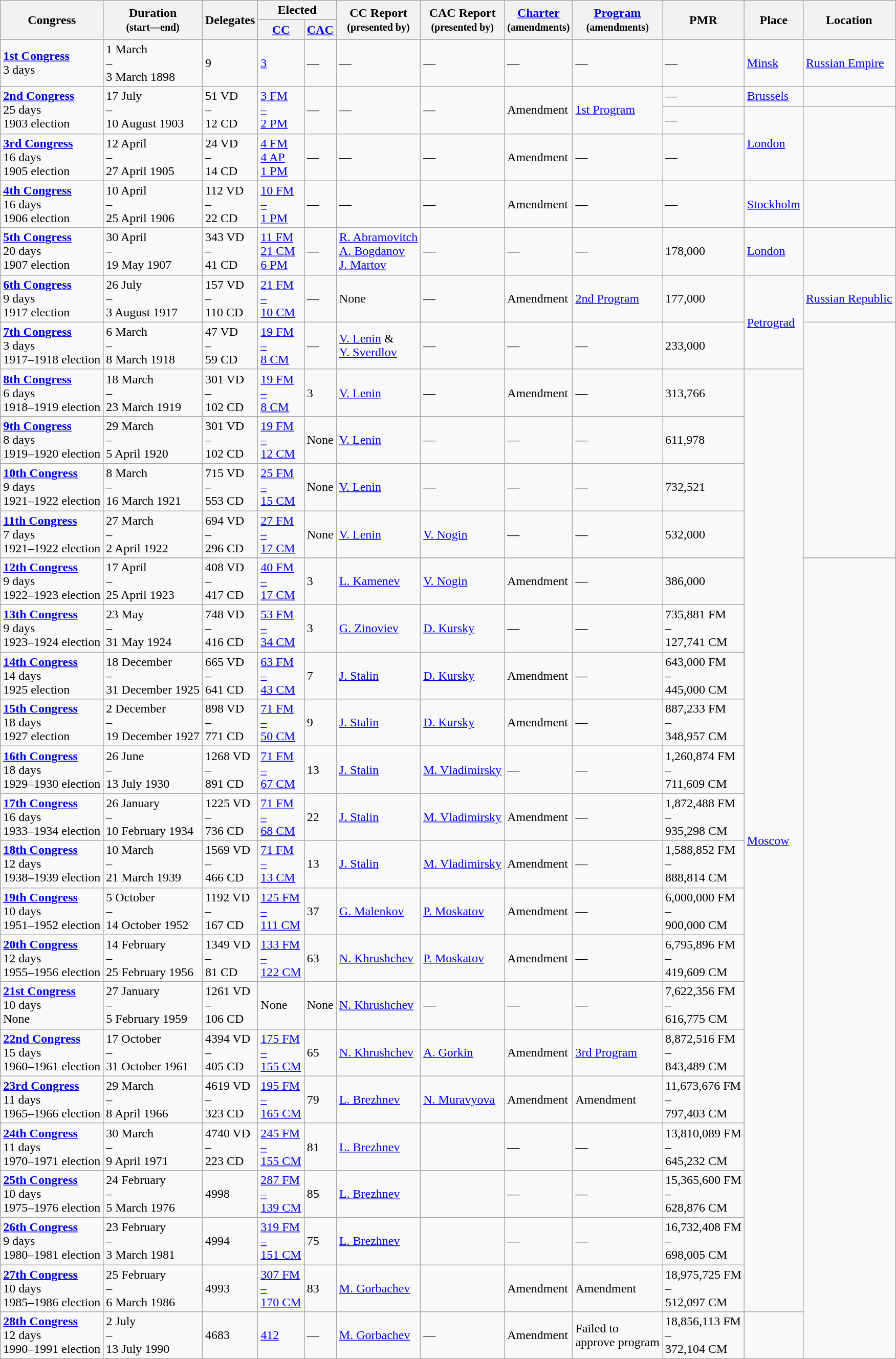<table class="wikitable">
<tr>
<th scope="col" rowspan="2">Congress</th>
<th scope="col" rowspan="2">Duration<br><small>(start—end)</small></th>
<th scope="col" rowspan="2">Delegates</th>
<th scope="col" colspan="2">Elected</th>
<th scope="col" rowspan="2">CC Report<br><small>(presented by)</small></th>
<th scope="col" rowspan="2">CAC Report<br><small>(presented by)</small></th>
<th scope="col" rowspan="2"><a href='#'>Charter</a><br><small>(amendments)</small></th>
<th scope="col" rowspan="2"><a href='#'>Program</a><br><small>(amendments)</small></th>
<th scope="col" rowspan="2">PMR</th>
<th scope="col" rowspan="2">Place</th>
<th scope="col" rowspan="2">Location</th>
</tr>
<tr>
<th><a href='#'>CC</a></th>
<th><a href='#'>CAC</a></th>
</tr>
<tr>
<td align="left" scope="row" style="font-weight:normal;"><strong><a href='#'>1st Congress</a></strong><br>3 days</td>
<td>1 March<br>–<br>3 March 1898</td>
<td>9</td>
<td><a href='#'>3</a></td>
<td>—</td>
<td>—</td>
<td>—</td>
<td>—</td>
<td>—</td>
<td>—</td>
<td><a href='#'>Minsk</a></td>
<td> <a href='#'>Russian Empire</a></td>
</tr>
<tr>
<td rowspan=2><strong><a href='#'>2nd Congress</a></strong><br>25 days<br>1903 election</td>
<td rowspan=2>17 July<br>–<br>10 August 1903</td>
<td rowspan=2>51 VD<br>–<br>12 CD</td>
<td rowspan=2><a href='#'>3 FM<br>–<br>2 PM</a></td>
<td rowspan=2>—</td>
<td rowspan=2>—</td>
<td rowspan=2>—</td>
<td rowspan=2>Amendment</td>
<td rowspan=2><a href='#'>1st Program</a></td>
<td>—</td>
<td><a href='#'>Brussels</a></td>
<td></td>
</tr>
<tr>
<td>—</td>
<td rowspan=2><a href='#'>London</a></td>
<td rowspan=2></td>
</tr>
<tr>
<td align="left" scope="row" style="font-weight:normal;"><strong><a href='#'>3rd Congress</a></strong><br>16 days<br>1905 election</td>
<td>12 April<br>–<br>27 April 1905</td>
<td>24 VD<br>–<br>14 CD</td>
<td><a href='#'>4 FM<br>4 AP<br>1 PM</a></td>
<td>—</td>
<td>—</td>
<td>—</td>
<td>Amendment</td>
<td>—</td>
<td>—</td>
</tr>
<tr>
<td align="left" scope="row" style="font-weight:normal;"><strong><a href='#'>4th Congress</a></strong><br>16 days<br>1906 election</td>
<td>10 April<br>–<br>25 April 1906</td>
<td>112 VD<br>–<br>22 CD</td>
<td><a href='#'>10 FM<br>–<br>1 PM</a></td>
<td>—</td>
<td>—</td>
<td>—</td>
<td>Amendment</td>
<td>—</td>
<td>—</td>
<td><a href='#'>Stockholm</a></td>
<td></td>
</tr>
<tr>
<td align="left" scope="row" style="font-weight:normal;"><strong><a href='#'>5th Congress</a></strong><br>20 days<br>1907  election</td>
<td>30 April<br>–<br>19 May 1907</td>
<td>343 VD<br>–<br>41 CD</td>
<td><a href='#'>11 FM<br>21 CM<br>6 PM</a></td>
<td>—</td>
<td><a href='#'>R. Abramovitch</a><br><a href='#'>A. Bogdanov</a><br><a href='#'>J. Martov</a></td>
<td>—</td>
<td>—</td>
<td>—</td>
<td>178,000</td>
<td><a href='#'>London</a></td>
<td></td>
</tr>
<tr>
<td align="left" scope="row" style="font-weight:normal;"><strong><a href='#'>6th Congress</a></strong><br>9 days<br>1917 election</td>
<td>26 July<br>–<br>3 August 1917</td>
<td>157 VD<br>–<br>110 CD</td>
<td><a href='#'>21 FM<br>–<br>10 CM</a></td>
<td>—</td>
<td>None</td>
<td>—</td>
<td>Amendment</td>
<td><a href='#'>2nd Program</a></td>
<td>177,000</td>
<td rowspan=2><a href='#'>Petrograd</a></td>
<td> <a href='#'>Russian Republic</a></td>
</tr>
<tr>
<td align="left" scope="row" style="font-weight:normal;"><strong><a href='#'>7th Congress</a></strong><br>3 days<br>1917–1918 election</td>
<td>6 March <br>–<br>8 March 1918</td>
<td>47 VD<br>–<br>59 CD</td>
<td><a href='#'>19 FM<br>–<br>8 CM</a></td>
<td>—</td>
<td><a href='#'>V. Lenin</a> &<br><a href='#'>Y. Sverdlov</a></td>
<td>—</td>
<td>—</td>
<td>—</td>
<td>233,000</td>
<td rowspan="5"></td>
</tr>
<tr>
<td align="left" scope="row" style="font-weight:normal;"><strong><a href='#'>8th Congress</a></strong><br>6 days<br>1918–1919 election</td>
<td>18 March<br>–<br>23 March 1919</td>
<td>301 VD<br>–<br>102 CD</td>
<td><a href='#'>19 FM<br>–<br>8 CM</a></td>
<td>3</td>
<td><a href='#'>V. Lenin</a></td>
<td>—</td>
<td>Amendment</td>
<td>—</td>
<td>313,766</td>
<td rowspan="21"><a href='#'>Moscow</a></td>
</tr>
<tr>
<td align="left" scope="row" style="font-weight:normal;"><strong><a href='#'>9th Congress</a></strong><br>8 days<br>1919–1920 election</td>
<td>29 March<br>–<br>5 April 1920</td>
<td>301 VD<br>–<br>102 CD</td>
<td><a href='#'>19 FM<br>–<br>12 CM</a></td>
<td>None</td>
<td><a href='#'>V. Lenin</a></td>
<td>—</td>
<td>—</td>
<td>—</td>
<td>611,978</td>
</tr>
<tr>
<td align="left" scope="row" style="font-weight:normal;"><strong><a href='#'>10th Congress</a></strong><br>9 days<br>1921–1922 election</td>
<td>8 March<br>–<br>16 March 1921</td>
<td>715 VD<br>–<br>553 CD</td>
<td><a href='#'>25 FM<br>–<br>15 CM</a></td>
<td>None</td>
<td><a href='#'>V. Lenin</a></td>
<td>—</td>
<td>—</td>
<td>—</td>
<td>732,521</td>
</tr>
<tr>
<td align="left" scope="row" style="font-weight:normal;"><strong><a href='#'>11th Congress</a></strong><br>7 days<br>1921–1922 election</td>
<td>27 March<br>–<br>2 April 1922</td>
<td>694 VD<br>–<br>296 CD</td>
<td><a href='#'>27 FM<br>–<br>17 CM</a></td>
<td>None</td>
<td><a href='#'>V. Lenin</a></td>
<td><a href='#'>V. Nogin</a></td>
<td>—</td>
<td>—</td>
<td>532,000</td>
</tr>
<tr>
</tr>
<tr>
<td align="left" scope="row" style="font-weight:normal;"><strong><a href='#'>12th Congress</a></strong><br>9 days<br>1922–1923 election</td>
<td>17 April<br>–<br>25 April 1923</td>
<td>408 VD<br>–<br>417 CD</td>
<td><a href='#'>40 FM<br>–<br>17 CM</a></td>
<td>3</td>
<td><a href='#'>L. Kamenev</a></td>
<td><a href='#'>V. Nogin</a></td>
<td>Amendment</td>
<td>—</td>
<td>386,000</td>
<td rowspan="17"></td>
</tr>
<tr>
<td align="left" scope="row" style="font-weight:normal;"><strong><a href='#'>13th Congress</a></strong><br>9 days<br>1923–1924 election</td>
<td>23 May<br>–<br>31 May 1924</td>
<td>748 VD<br>–<br>416 CD</td>
<td><a href='#'>53 FM<br>–<br>34 CM</a></td>
<td>3</td>
<td><a href='#'>G. Zinoviev</a></td>
<td><a href='#'>D. Kursky</a></td>
<td>—</td>
<td>—</td>
<td>735,881 FM<br>–<br>127,741 CM</td>
</tr>
<tr>
<td align="left" scope="row" style="font-weight:normal;"><strong><a href='#'>14th Congress</a></strong><br>14 days<br>1925 election</td>
<td>18 December<br>–<br>31 December 1925</td>
<td>665 VD<br>–<br>641 CD</td>
<td><a href='#'>63 FM<br>–<br>43 CM</a></td>
<td>7</td>
<td><a href='#'>J. Stalin</a></td>
<td><a href='#'>D. Kursky</a></td>
<td>Amendment</td>
<td>—</td>
<td>643,000 FM<br>–<br>445,000 CM</td>
</tr>
<tr>
<td align="left" scope="row" style="font-weight:normal;"><strong><a href='#'>15th Congress</a></strong><br>18 days<br>1927 election</td>
<td>2 December<br>–<br>19 December 1927</td>
<td>898 VD<br>–<br>771 CD</td>
<td><a href='#'>71 FM<br>–<br>50 CM</a></td>
<td>9</td>
<td><a href='#'>J. Stalin</a></td>
<td><a href='#'>D. Kursky</a></td>
<td>Amendment</td>
<td>—</td>
<td>887,233 FM<br>–<br>348,957 CM</td>
</tr>
<tr>
<td align="left" scope="row" style="font-weight:normal;"><strong><a href='#'>16th Congress</a></strong><br>18 days<br>1929–1930 election</td>
<td>26 June<br>–<br>13 July 1930</td>
<td>1268 VD<br>–<br>891 CD</td>
<td><a href='#'>71 FM<br>–<br>67 CM</a></td>
<td>13</td>
<td><a href='#'>J. Stalin</a></td>
<td><a href='#'>M. Vladimirsky</a></td>
<td>—</td>
<td>—</td>
<td>1,260,874 FM<br>–<br>711,609 CM</td>
</tr>
<tr>
<td align="left" scope="row" style="font-weight:normal;"><strong><a href='#'>17th Congress</a></strong><br>16 days<br>1933–1934 election</td>
<td>26 January<br>–<br>10 February 1934</td>
<td>1225 VD<br>–<br>736 CD</td>
<td><a href='#'>71 FM<br>–<br>68 CM</a></td>
<td>22</td>
<td><a href='#'>J. Stalin</a></td>
<td><a href='#'>M. Vladimirsky</a></td>
<td>Amendment</td>
<td>—</td>
<td>1,872,488 FM<br>–<br>935,298 CM</td>
</tr>
<tr>
<td align="left" scope="row" style="font-weight:normal;"><strong><a href='#'>18th Congress</a></strong><br>12 days<br>1938–1939 election</td>
<td>10 March <br>–<br>21 March 1939</td>
<td>1569 VD<br>–<br>466 CD</td>
<td><a href='#'>71 FM<br>–<br>13 CM</a></td>
<td>13</td>
<td><a href='#'>J. Stalin</a></td>
<td><a href='#'>M. Vladimirsky</a></td>
<td>Amendment</td>
<td>—</td>
<td>1,588,852 FM<br>–<br>888,814 CM</td>
</tr>
<tr>
<td align="left" scope="row" style="font-weight:normal;"><strong><a href='#'>19th Congress</a></strong><br>10 days<br>1951–1952 election</td>
<td>5 October<br>–<br>14 October 1952</td>
<td>1192 VD<br>–<br>167 CD</td>
<td><a href='#'>125 FM<br>–<br>111 CM</a></td>
<td>37</td>
<td><a href='#'>G. Malenkov</a></td>
<td><a href='#'>P. Moskatov</a></td>
<td>Amendment</td>
<td>—</td>
<td>6,000,000 FM<br>–<br>900,000 CM</td>
</tr>
<tr>
<td align="left" scope="row" style="font-weight:normal;"><strong><a href='#'>20th Congress</a></strong><br>12 days<br>1955–1956 election</td>
<td>14 February<br>–<br>25 February 1956</td>
<td>1349 VD<br>–<br>81 CD</td>
<td><a href='#'>133 FM<br>–<br>122 CM</a></td>
<td>63</td>
<td><a href='#'>N. Khrushchev</a></td>
<td><a href='#'>P. Moskatov</a></td>
<td>Amendment</td>
<td>—</td>
<td>6,795,896 FM<br>–<br>419,609 CM</td>
</tr>
<tr>
<td align="left" scope="row" style="font-weight:normal;"><strong><a href='#'>21st Congress</a></strong><br>10 days<br>None</td>
<td>27 January<br>–<br>5 February 1959</td>
<td>1261 VD<br>–<br>106 CD</td>
<td>None</td>
<td>None</td>
<td><a href='#'>N. Khrushchev</a></td>
<td>—</td>
<td>—</td>
<td>—</td>
<td>7,622,356 FM<br>–<br>616,775 CM</td>
</tr>
<tr>
<td align="left" scope="row" style="font-weight:normal;"><strong><a href='#'>22nd Congress</a></strong><br>15 days<br>1960–1961 election</td>
<td>17 October<br>–<br>31 October 1961</td>
<td>4394 VD<br>–<br>405 CD</td>
<td><a href='#'>175 FM<br>–<br>155 CM</a></td>
<td>65</td>
<td><a href='#'>N. Khrushchev</a></td>
<td><a href='#'>A. Gorkin</a></td>
<td>Amendment</td>
<td><a href='#'>3rd Program</a></td>
<td>8,872,516 FM<br>–<br>843,489 CM</td>
</tr>
<tr>
<td align="left" scope="row" style="font-weight:normal;"><strong><a href='#'>23rd Congress</a></strong><br>11 days<br>1965–1966 election</td>
<td>29 March<br>–<br>8 April 1966</td>
<td>4619 VD<br>–<br>323 CD</td>
<td><a href='#'>195 FM<br>–<br>165 CM</a></td>
<td>79</td>
<td><a href='#'>L. Brezhnev</a></td>
<td><a href='#'>N. Muravyova</a></td>
<td>Amendment</td>
<td>Amendment</td>
<td>11,673,676 FM<br>–<br>797,403 CM</td>
</tr>
<tr>
<td align="left" scope="row" style="font-weight:normal;"><strong><a href='#'>24th Congress</a></strong><br>11 days<br>1970–1971 election</td>
<td>30 March <br>–<br>9 April 1971</td>
<td>4740 VD<br>–<br>223 CD</td>
<td><a href='#'>245 FM<br>–<br>155 CM</a></td>
<td>81</td>
<td><a href='#'>L. Brezhnev</a></td>
<td></td>
<td>—</td>
<td>—</td>
<td>13,810,089 FM<br>–<br>645,232 CM</td>
</tr>
<tr>
<td align="left" scope="row" style="font-weight:normal;"><strong><a href='#'>25th Congress</a></strong><br>10 days<br>1975–1976 election</td>
<td>24 February <br>–<br>5 March 1976</td>
<td>4998</td>
<td><a href='#'>287 FM<br>–<br>139 CM</a></td>
<td>85</td>
<td><a href='#'>L. Brezhnev</a></td>
<td></td>
<td>—</td>
<td>—</td>
<td>15,365,600 FM<br>–<br>628,876 CM</td>
</tr>
<tr>
<td align="left" scope="row" style="font-weight:normal;"><strong><a href='#'>26th Congress</a></strong><br>9 days<br>1980–1981 election</td>
<td>23 February <br>–<br> 3 March 1981</td>
<td>4994</td>
<td><a href='#'>319 FM<br>–<br>151 CM</a></td>
<td>75</td>
<td><a href='#'>L. Brezhnev</a></td>
<td></td>
<td>—</td>
<td>—</td>
<td>16,732,408 FM<br>–<br>698,005 CM</td>
</tr>
<tr>
<td align="left" scope="row" style="font-weight:normal;"><strong><a href='#'>27th Congress</a></strong><br>10 days<br>1985–1986 election</td>
<td>25 February <br>–<br>6 March 1986</td>
<td>4993</td>
<td><a href='#'>307 FM<br>–<br>170 CM</a></td>
<td>83</td>
<td><a href='#'>M. Gorbachev</a></td>
<td></td>
<td>Amendment</td>
<td>Amendment</td>
<td>18,975,725 FM<br>–<br>512,097 CM</td>
</tr>
<tr>
<td align="left" scope="row" style="font-weight:normal;"><strong><a href='#'>28th Congress</a></strong><br>12 days<br>1990–1991 election</td>
<td>2 July<br>–<br>13 July 1990</td>
<td>4683</td>
<td><a href='#'>412</a></td>
<td>—</td>
<td><a href='#'>M. Gorbachev</a></td>
<td>—</td>
<td>Amendment</td>
<td>Failed to<br>approve program</td>
<td>18,856,113 FM<br>–<br>372,104 CM</td>
</tr>
</table>
